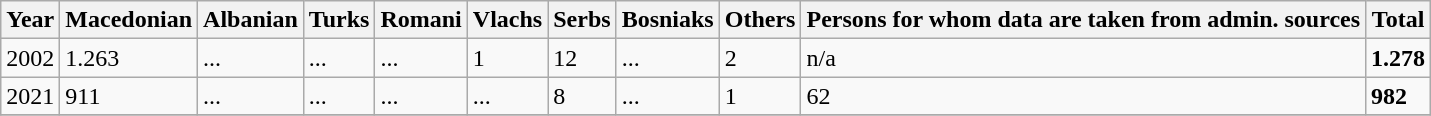<table class="wikitable">
<tr>
<th>Year</th>
<th>Macedonian</th>
<th>Albanian</th>
<th>Turks</th>
<th>Romani</th>
<th>Vlachs</th>
<th>Serbs</th>
<th>Bosniaks</th>
<th><abbr>Others</abbr></th>
<th>Persons for whom data are taken from admin. sources</th>
<th>Total</th>
</tr>
<tr>
<td>2002</td>
<td>1.263</td>
<td>...</td>
<td>...</td>
<td>...</td>
<td>1</td>
<td>12</td>
<td>...</td>
<td>2</td>
<td>n/a</td>
<td><strong>1.278</strong></td>
</tr>
<tr>
<td>2021</td>
<td>911</td>
<td>...</td>
<td>...</td>
<td>...</td>
<td>...</td>
<td>8</td>
<td>...</td>
<td>1</td>
<td>62</td>
<td><strong>982</strong></td>
</tr>
<tr>
</tr>
</table>
